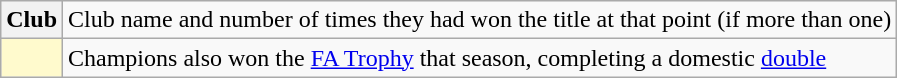<table class="wikitable">
<tr>
<th scope="row">Club </th>
<td>Club name and number of times they had won the title at that point (if more than one)</td>
</tr>
<tr>
<td scope="col" style="background-color:#FFFACD"></td>
<td>Champions also won the <a href='#'>FA Trophy</a> that season, completing a domestic <a href='#'>double</a></td>
</tr>
</table>
